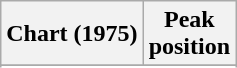<table class="wikitable sortable">
<tr>
<th align="left">Chart (1975)</th>
<th style="text-align:center;">Peak<br>position</th>
</tr>
<tr>
</tr>
<tr>
</tr>
<tr>
</tr>
<tr>
</tr>
<tr>
</tr>
<tr>
</tr>
<tr>
</tr>
<tr>
</tr>
<tr>
</tr>
<tr>
</tr>
</table>
